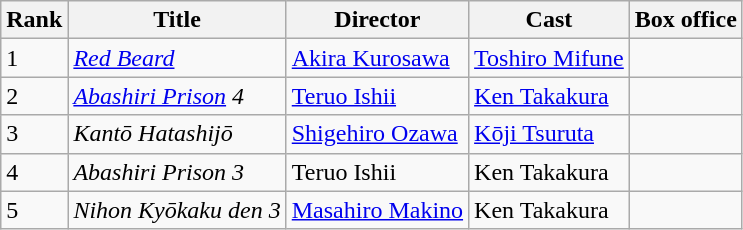<table class="wikitable sortable">
<tr>
<th>Rank</th>
<th>Title</th>
<th>Director</th>
<th>Cast</th>
<th>Box office</th>
</tr>
<tr>
<td>1</td>
<td><em><a href='#'>Red Beard</a></em></td>
<td><a href='#'>Akira Kurosawa</a></td>
<td><a href='#'>Toshiro Mifune</a></td>
<td></td>
</tr>
<tr>
<td>2</td>
<td><em><a href='#'>Abashiri Prison</a> 4</em></td>
<td><a href='#'>Teruo Ishii</a></td>
<td><a href='#'>Ken Takakura</a></td>
<td></td>
</tr>
<tr>
<td>3</td>
<td><em>Kantō Hatashijō</em></td>
<td><a href='#'>Shigehiro Ozawa</a></td>
<td><a href='#'>Kōji Tsuruta</a></td>
<td></td>
</tr>
<tr>
<td>4</td>
<td><em>Abashiri Prison 3</em></td>
<td>Teruo Ishii</td>
<td>Ken Takakura</td>
<td></td>
</tr>
<tr>
<td>5</td>
<td><em>Nihon Kyōkaku den 3</em></td>
<td><a href='#'>Masahiro Makino</a></td>
<td>Ken Takakura</td>
<td></td>
</tr>
</table>
